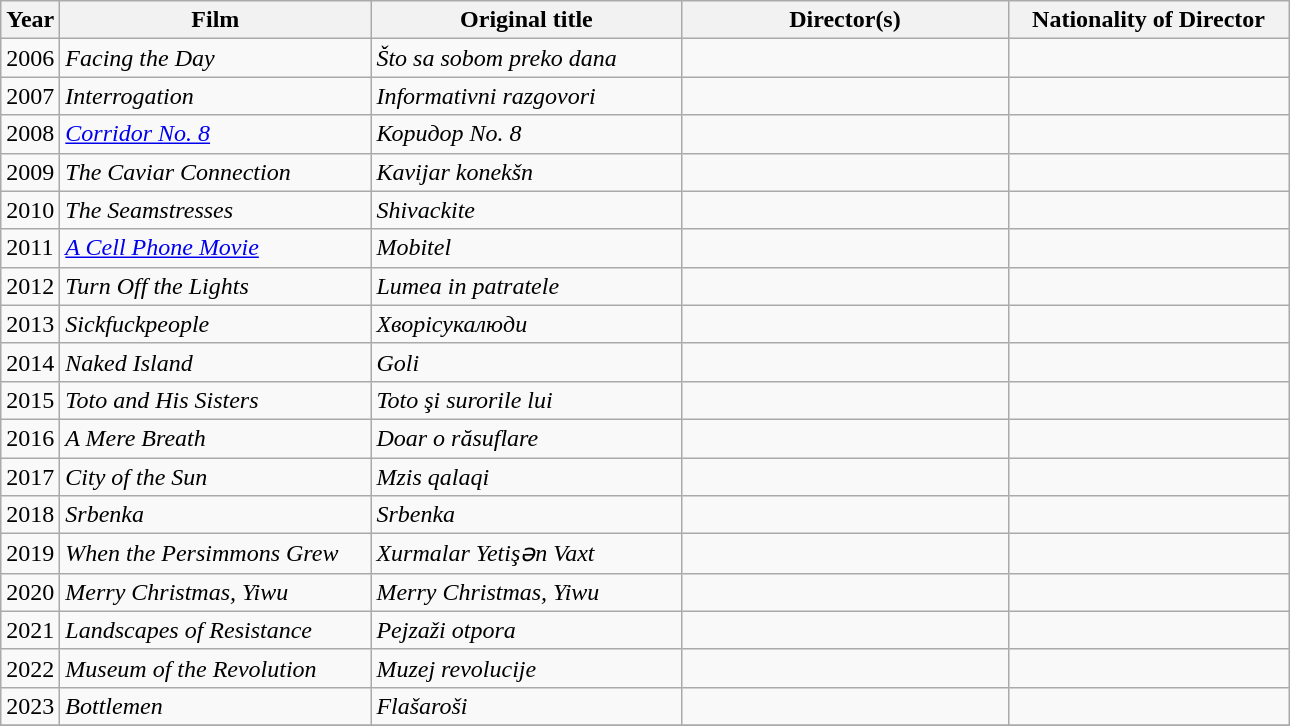<table class="wikitable sortable">
<tr>
<th style="width:30px;">Year</th>
<th style="width:200px;">Film</th>
<th style="width:200px;">Original title</th>
<th style="width:210px;">Director(s)</th>
<th style="width:180px;">Nationality of Director</th>
</tr>
<tr>
<td>2006</td>
<td><em>Facing the Day</em></td>
<td><em>Što sa sobom preko dana</em></td>
<td></td>
<td></td>
</tr>
<tr>
<td>2007</td>
<td><em>Interrogation</em></td>
<td><em>Informativni razgovori</em></td>
<td></td>
<td></td>
</tr>
<tr>
<td>2008</td>
<td><em><a href='#'>Corridor No. 8</a></em></td>
<td><em>Коридор No. 8</em></td>
<td></td>
<td></td>
</tr>
<tr>
<td>2009</td>
<td><em>The Caviar Connection</em></td>
<td><em>Kavijar konekšn</em></td>
<td></td>
<td></td>
</tr>
<tr>
<td>2010</td>
<td><em>The Seamstresses</em></td>
<td><em>Shivackite</em></td>
<td></td>
<td></td>
</tr>
<tr>
<td>2011</td>
<td><em><a href='#'>A Cell Phone Movie</a></em></td>
<td><em>Mobitel</em></td>
<td></td>
<td></td>
</tr>
<tr>
<td>2012</td>
<td><em>Turn Off the Lights</em></td>
<td><em>Lumea in patratele</em></td>
<td></td>
<td></td>
</tr>
<tr>
<td>2013</td>
<td><em>Sickfuckpeople</em></td>
<td><em>Хворісукалюди</em></td>
<td></td>
<td></td>
</tr>
<tr>
<td>2014</td>
<td><em>Naked Island</em></td>
<td><em>Goli</em></td>
<td></td>
<td></td>
</tr>
<tr>
<td>2015</td>
<td><em>Toto and His Sisters</em></td>
<td><em>Toto şi surorile lui</em></td>
<td></td>
<td></td>
</tr>
<tr>
<td>2016</td>
<td><em>A Mere Breath</em></td>
<td><em>Doar o răsuflare</em></td>
<td></td>
<td></td>
</tr>
<tr>
<td>2017</td>
<td><em>City of the Sun</em></td>
<td><em>Mzis qalaqi</em></td>
<td></td>
<td></td>
</tr>
<tr>
<td>2018</td>
<td><em>Srbenka</em></td>
<td><em>Srbenka</em></td>
<td></td>
<td></td>
</tr>
<tr>
<td>2019</td>
<td><em>When the Persimmons Grew</em></td>
<td><em>Xurmalar Yetişən Vaxt</em></td>
<td></td>
<td></td>
</tr>
<tr>
<td>2020</td>
<td><em>Merry Christmas, Yiwu</em></td>
<td><em>Merry Christmas, Yiwu</em></td>
<td></td>
<td></td>
</tr>
<tr>
<td>2021</td>
<td><em>Landscapes of Resistance</em></td>
<td><em>Pejzaži otpora</em></td>
<td></td>
<td></td>
</tr>
<tr>
<td>2022</td>
<td><em>Museum of the Revolution</em></td>
<td><em>Muzej revolucije</em></td>
<td></td>
<td></td>
</tr>
<tr>
<td>2023</td>
<td><em>Bottlemen</em></td>
<td><em>Flašaroši</em></td>
<td></td>
<td></td>
</tr>
<tr>
</tr>
</table>
